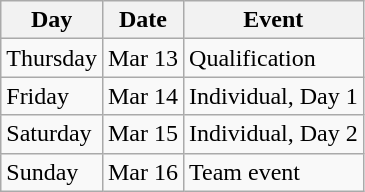<table class=wikitable style="text-align:center">
<tr>
<th>Day</th>
<th>Date</th>
<th>Event</th>
</tr>
<tr>
<td align=left>Thursday</td>
<td>Mar 13</td>
<td align=left>Qualification</td>
</tr>
<tr>
<td align=left>Friday</td>
<td>Mar 14</td>
<td align=left>Individual, Day 1</td>
</tr>
<tr>
<td align=left>Saturday</td>
<td>Mar 15</td>
<td align=left>Individual, Day 2</td>
</tr>
<tr>
<td align=left>Sunday</td>
<td>Mar 16</td>
<td align=left>Team event</td>
</tr>
</table>
